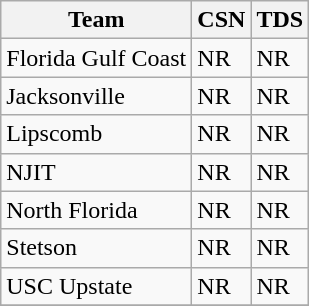<table class="wikitable sortable">
<tr>
<th>Team</th>
<th>CSN</th>
<th>TDS</th>
</tr>
<tr>
<td style=>Florida Gulf Coast</td>
<td>NR</td>
<td>NR</td>
</tr>
<tr>
<td style=>Jacksonville</td>
<td>NR</td>
<td>NR</td>
</tr>
<tr>
<td style=>Lipscomb</td>
<td>NR</td>
<td>NR</td>
</tr>
<tr>
<td style=>NJIT</td>
<td>NR</td>
<td>NR</td>
</tr>
<tr>
<td style=>North Florida</td>
<td>NR</td>
<td>NR</td>
</tr>
<tr>
<td style=>Stetson</td>
<td>NR</td>
<td>NR</td>
</tr>
<tr>
<td style=>USC Upstate</td>
<td>NR</td>
<td>NR</td>
</tr>
<tr>
</tr>
</table>
